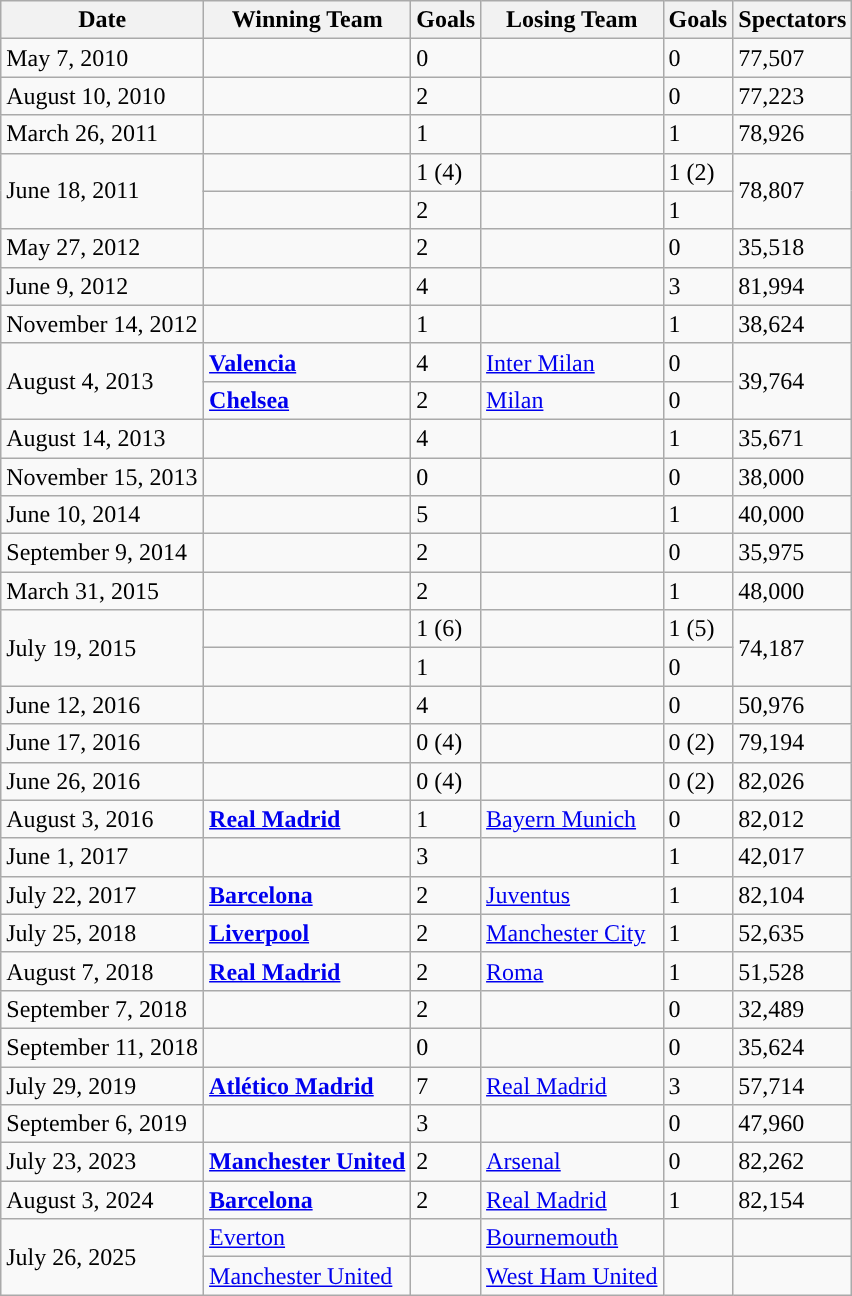<table class="wikitable" style=font-size:100% style="text-align:center">
<tr>
<th style="text-align:center;">Date</th>
<th style="text-align:center;">Winning Team</th>
<th style="text-align:center;">Goals</th>
<th style="text-align:center;">Losing Team</th>
<th style="text-align:center;">Goals</th>
<th style="text-align:center;">Spectators</th>
</tr>
<tr>
<td>May 7, 2010</td>
<td></td>
<td>0</td>
<td></td>
<td>0</td>
<td>77,507</td>
</tr>
<tr>
<td>August 10, 2010</td>
<td><strong></strong></td>
<td>2</td>
<td></td>
<td>0</td>
<td>77,223</td>
</tr>
<tr>
<td>March 26, 2011</td>
<td></td>
<td>1</td>
<td></td>
<td>1</td>
<td>78,926</td>
</tr>
<tr>
<td rowspan=2>June 18, 2011</td>
<td><strong></strong></td>
<td>1 (4)</td>
<td></td>
<td>1 (2)</td>
<td rowspan=2>78,807</td>
</tr>
<tr>
<td><strong></strong></td>
<td>2</td>
<td></td>
<td>1</td>
</tr>
<tr>
<td>May 27, 2012</td>
<td><strong></strong></td>
<td>2</td>
<td></td>
<td>0</td>
<td>35,518</td>
</tr>
<tr>
<td>June 9, 2012</td>
<td><strong></strong></td>
<td>4</td>
<td></td>
<td>3</td>
<td>81,994</td>
</tr>
<tr>
<td>November 14, 2012</td>
<td></td>
<td>1</td>
<td></td>
<td>1</td>
<td>38,624</td>
</tr>
<tr>
<td rowspan=2>August 4, 2013</td>
<td><strong><a href='#'>Valencia</a> </strong></td>
<td>4</td>
<td> <a href='#'>Inter Milan</a></td>
<td>0</td>
<td rowspan=2>39,764</td>
</tr>
<tr>
<td><strong><a href='#'>Chelsea</a> </strong></td>
<td>2</td>
<td> <a href='#'>Milan</a></td>
<td>0</td>
</tr>
<tr>
<td>August 14, 2013</td>
<td><strong></strong></td>
<td>4</td>
<td></td>
<td>1</td>
<td>35,671</td>
</tr>
<tr>
<td>November 15, 2013</td>
<td></td>
<td>0</td>
<td></td>
<td>0</td>
<td>38,000</td>
</tr>
<tr>
<td>June 10, 2014</td>
<td><strong></strong></td>
<td>5</td>
<td></td>
<td>1</td>
<td>40,000</td>
</tr>
<tr>
<td>September 9, 2014</td>
<td><strong></strong></td>
<td>2</td>
<td></td>
<td>0</td>
<td>35,975</td>
</tr>
<tr>
<td>March 31, 2015</td>
<td><strong></strong></td>
<td>2</td>
<td></td>
<td>1</td>
<td>48,000</td>
</tr>
<tr>
<td rowspan=2>July 19, 2015</td>
<td><strong></strong></td>
<td>1 (6)</td>
<td></td>
<td>1 (5)</td>
<td rowspan=2>74,187</td>
</tr>
<tr>
<td><strong></strong></td>
<td>1</td>
<td></td>
<td>0</td>
</tr>
<tr>
<td>June 12, 2016</td>
<td><strong></strong></td>
<td>4</td>
<td></td>
<td>0</td>
<td>50,976</td>
</tr>
<tr>
<td>June 17, 2016</td>
<td><strong></strong></td>
<td>0 (4)</td>
<td></td>
<td>0 (2)</td>
<td>79,194</td>
</tr>
<tr>
<td>June 26, 2016</td>
<td><strong></strong></td>
<td>0 (4)</td>
<td></td>
<td>0 (2)</td>
<td>82,026</td>
</tr>
<tr>
<td>August 3, 2016</td>
<td><strong><a href='#'>Real Madrid</a> </strong></td>
<td>1</td>
<td> <a href='#'>Bayern Munich</a></td>
<td>0</td>
<td>82,012</td>
</tr>
<tr>
<td>June 1, 2017</td>
<td><strong></strong></td>
<td>3</td>
<td></td>
<td>1</td>
<td>42,017</td>
</tr>
<tr>
<td>July 22, 2017</td>
<td><strong><a href='#'>Barcelona</a> </strong></td>
<td>2</td>
<td> <a href='#'>Juventus</a></td>
<td>1</td>
<td>82,104</td>
</tr>
<tr>
<td>July 25, 2018</td>
<td><strong><a href='#'>Liverpool</a> </strong></td>
<td>2</td>
<td> <a href='#'>Manchester City</a></td>
<td>1</td>
<td>52,635</td>
</tr>
<tr>
<td>August 7, 2018</td>
<td><strong><a href='#'>Real Madrid</a> </strong></td>
<td>2</td>
<td> <a href='#'>Roma</a></td>
<td>1</td>
<td>51,528</td>
</tr>
<tr>
<td>September 7, 2018</td>
<td><strong></strong></td>
<td>2</td>
<td></td>
<td>0</td>
<td>32,489</td>
</tr>
<tr>
<td>September 11, 2018</td>
<td></td>
<td>0</td>
<td></td>
<td>0</td>
<td>35,624</td>
</tr>
<tr>
<td>July 29, 2019</td>
<td><strong><a href='#'>Atlético Madrid</a></strong> </td>
<td>7</td>
<td> <a href='#'>Real Madrid</a></td>
<td>3</td>
<td>57,714</td>
</tr>
<tr>
<td>September 6, 2019</td>
<td><strong></strong></td>
<td>3</td>
<td></td>
<td>0</td>
<td>47,960</td>
</tr>
<tr>
<td>July 23, 2023</td>
<td><strong><a href='#'>Manchester United</a></strong> </td>
<td>2</td>
<td> <a href='#'>Arsenal</a></td>
<td>0</td>
<td>82,262</td>
</tr>
<tr>
<td>August 3, 2024</td>
<td><strong><a href='#'>Barcelona</a></strong> </td>
<td>2</td>
<td> <a href='#'>Real Madrid</a></td>
<td>1</td>
<td>82,154</td>
</tr>
<tr>
<td rowspan=2>July 26, 2025</td>
<td><a href='#'>Everton</a> </td>
<td></td>
<td> <a href='#'>Bournemouth</a></td>
<td></td>
<td></td>
</tr>
<tr>
<td><a href='#'>Manchester United</a> </td>
<td></td>
<td> <a href='#'>West Ham United</a></td>
<td></td>
<td></td>
</tr>
</table>
